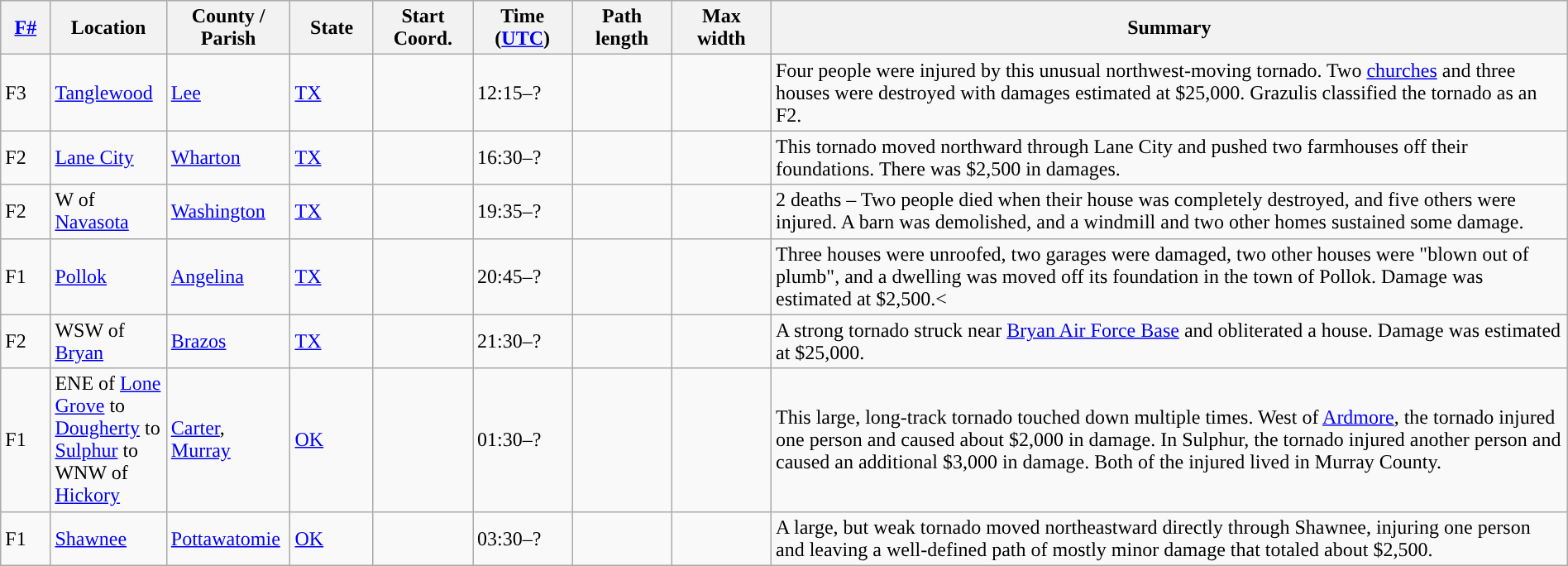<table class="wikitable sortable" style="width:100%;">
<tr>
<th scope="col"  style="width:3%; text-align:center;"><a href='#'>F#</a></th>
<th scope="col"  style="width:7%; text-align:center;" class="unsortable">Location</th>
<th scope="col"  style="width:6%; text-align:center;" class="unsortable">County / Parish</th>
<th scope="col"  style="width:5%; text-align:center;">State</th>
<th scope="col"  style="width:6%; text-align:center;">Start Coord.</th>
<th scope="col"  style="width:6%; text-align:center;">Time (<a href='#'>UTC</a>)</th>
<th scope="col"  style="width:6%; text-align:center;">Path length</th>
<th scope="col"  style="width:6%; text-align:center;">Max width</th>
<th scope="col" class="unsortable" style="width:48%; text-align:center;">Summary</th>
</tr>
<tr>
<td>F3</td>
<td><a href='#'>Tanglewood</a></td>
<td><a href='#'>Lee</a></td>
<td><a href='#'>TX</a></td>
<td></td>
<td>12:15–?</td>
<td></td>
<td></td>
<td>Four people were injured by this unusual northwest-moving tornado. Two <a href='#'>churches</a> and three houses were destroyed with damages estimated at $25,000. Grazulis classified the tornado as an F2.</td>
</tr>
<tr>
<td>F2</td>
<td><a href='#'>Lane City</a></td>
<td><a href='#'>Wharton</a></td>
<td><a href='#'>TX</a></td>
<td></td>
<td>16:30–?</td>
<td></td>
<td></td>
<td>This tornado moved northward through Lane City and pushed two farmhouses off their foundations. There was $2,500 in damages.</td>
</tr>
<tr>
<td>F2</td>
<td>W of <a href='#'>Navasota</a></td>
<td><a href='#'>Washington</a></td>
<td><a href='#'>TX</a></td>
<td></td>
<td>19:35–?</td>
<td></td>
<td></td>
<td>2 deaths – Two people died when their house was completely destroyed, and five others were injured. A barn was demolished, and a windmill and two other homes sustained some damage.</td>
</tr>
<tr>
<td>F1</td>
<td><a href='#'>Pollok</a></td>
<td><a href='#'>Angelina</a></td>
<td><a href='#'>TX</a></td>
<td></td>
<td>20:45–?</td>
<td></td>
<td></td>
<td>Three houses were unroofed, two garages were damaged, two other houses were "blown out of plumb", and a dwelling was moved off its foundation in the town of Pollok. Damage was estimated at $2,500.<</td>
</tr>
<tr>
<td>F2</td>
<td>WSW of <a href='#'>Bryan</a></td>
<td><a href='#'>Brazos</a></td>
<td><a href='#'>TX</a></td>
<td></td>
<td>21:30–?</td>
<td></td>
<td></td>
<td>A strong tornado struck near <a href='#'>Bryan Air Force Base</a> and obliterated a house. Damage was estimated at $25,000.</td>
</tr>
<tr>
<td>F1</td>
<td>ENE of <a href='#'>Lone Grove</a> to <a href='#'>Dougherty</a> to <a href='#'>Sulphur</a> to WNW of <a href='#'>Hickory</a></td>
<td><a href='#'>Carter</a>, <a href='#'>Murray</a></td>
<td><a href='#'>OK</a></td>
<td></td>
<td>01:30–?</td>
<td></td>
<td></td>
<td>This large, long-track tornado touched down multiple times. West of <a href='#'>Ardmore</a>, the tornado injured one person and caused about $2,000 in damage. In Sulphur, the tornado injured another person and caused an additional $3,000 in damage. Both of the injured lived in Murray County.</td>
</tr>
<tr>
<td>F1</td>
<td><a href='#'>Shawnee</a></td>
<td><a href='#'>Pottawatomie</a></td>
<td><a href='#'>OK</a></td>
<td></td>
<td>03:30–?</td>
<td></td>
<td></td>
<td>A large, but weak tornado moved northeastward directly through Shawnee, injuring one person and leaving a well-defined path of mostly minor damage that totaled about $2,500.</td>
</tr>
</table>
